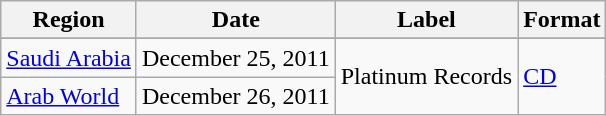<table class="wikitable">
<tr>
<th>Region</th>
<th>Date</th>
<th>Label</th>
<th>Format</th>
</tr>
<tr>
</tr>
<tr>
<td><a href='#'>Saudi Arabia</a></td>
<td>December 25, 2011</td>
<td rowspan="2">Platinum Records</td>
<td rowspan="2"><a href='#'>CD</a></td>
</tr>
<tr>
<td><a href='#'>Arab World</a></td>
<td>December 26, 2011</td>
</tr>
</table>
